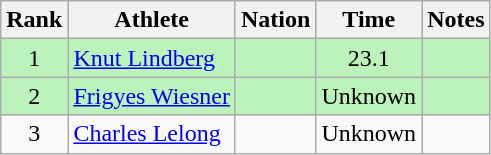<table class="wikitable sortable" style="text-align:center">
<tr>
<th>Rank</th>
<th>Athlete</th>
<th>Nation</th>
<th>Time</th>
<th>Notes</th>
</tr>
<tr bgcolor=bbf3bb>
<td>1</td>
<td align=left><a href='#'>Knut Lindberg</a></td>
<td align=left></td>
<td>23.1</td>
<td></td>
</tr>
<tr bgcolor=bbf3bb>
<td>2</td>
<td align=left><a href='#'>Frigyes Wiesner</a></td>
<td align=left></td>
<td data-sort-value=30.0>Unknown</td>
<td></td>
</tr>
<tr>
<td>3</td>
<td align=left><a href='#'>Charles Lelong</a></td>
<td align=left></td>
<td data-sort-value=30.0>Unknown</td>
<td></td>
</tr>
</table>
